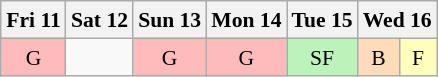<table class="wikitable" style="margin:0.5em auto; font-size:90%; line-height:1.25em; text-align:center">
<tr>
<th>Fri 11</th>
<th>Sat 12</th>
<th>Sun 13</th>
<th>Mon 14</th>
<th>Tue 15</th>
<th colspan=2>Wed 16</th>
</tr>
<tr>
<td bgcolor="#FFBBBB">G</td>
<td></td>
<td bgcolor="#FFBBBB">G</td>
<td bgcolor="#FFBBBB">G</td>
<td bgcolor="#BBF3BB">SF</td>
<td bgcolor="#FEDCBA">B</td>
<td bgcolor="#FFFFBB">F</td>
</tr>
</table>
